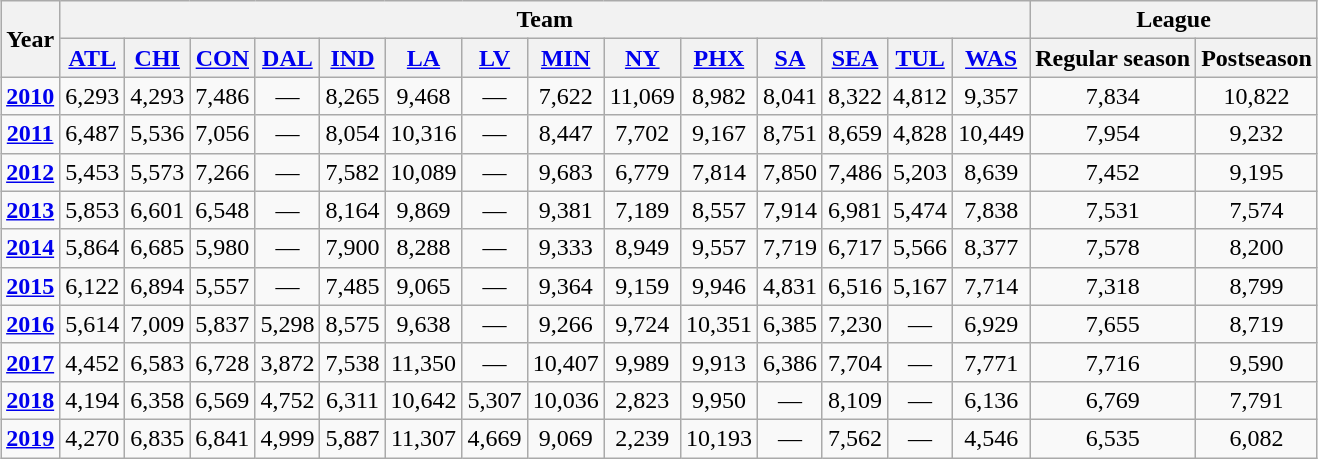<table class="wikitable" style="text-align:center; margin-left:auto; margin-right:auto">
<tr>
<th rowspan="2">Year</th>
<th colspan="14">Team</th>
<th colspan="2">League</th>
</tr>
<tr>
<th><a href='#'>ATL</a></th>
<th><a href='#'>CHI</a></th>
<th><a href='#'>CON</a></th>
<th><a href='#'>DAL</a></th>
<th><a href='#'>IND</a></th>
<th><a href='#'>LA</a></th>
<th><a href='#'>LV</a></th>
<th><a href='#'>MIN</a></th>
<th><a href='#'>NY</a></th>
<th><a href='#'>PHX</a></th>
<th><a href='#'>SA</a></th>
<th><a href='#'>SEA</a></th>
<th><a href='#'>TUL</a></th>
<th><a href='#'>WAS</a></th>
<th>Regular season</th>
<th>Postseason</th>
</tr>
<tr>
<td><strong><a href='#'>2010</a></strong></td>
<td>6,293</td>
<td>4,293</td>
<td>7,486</td>
<td>—</td>
<td>8,265</td>
<td>9,468</td>
<td>—</td>
<td>7,622</td>
<td>11,069</td>
<td>8,982</td>
<td>8,041</td>
<td>8,322</td>
<td>4,812</td>
<td>9,357</td>
<td>7,834</td>
<td>10,822</td>
</tr>
<tr>
<td><strong><a href='#'>2011</a></strong></td>
<td>6,487</td>
<td>5,536</td>
<td>7,056</td>
<td>—</td>
<td>8,054</td>
<td>10,316</td>
<td>—</td>
<td>8,447</td>
<td>7,702</td>
<td>9,167</td>
<td>8,751</td>
<td>8,659</td>
<td>4,828</td>
<td>10,449</td>
<td>7,954</td>
<td>9,232</td>
</tr>
<tr>
<td><strong><a href='#'>2012</a></strong></td>
<td>5,453</td>
<td>5,573</td>
<td>7,266</td>
<td>—</td>
<td>7,582</td>
<td>10,089</td>
<td>—</td>
<td>9,683</td>
<td>6,779</td>
<td>7,814</td>
<td>7,850</td>
<td>7,486</td>
<td>5,203</td>
<td>8,639</td>
<td>7,452</td>
<td>9,195</td>
</tr>
<tr>
<td><strong><a href='#'>2013</a></strong></td>
<td>5,853</td>
<td>6,601</td>
<td>6,548</td>
<td>—</td>
<td>8,164</td>
<td>9,869</td>
<td>—</td>
<td>9,381</td>
<td>7,189</td>
<td>8,557</td>
<td>7,914</td>
<td>6,981</td>
<td>5,474</td>
<td>7,838</td>
<td>7,531</td>
<td>7,574</td>
</tr>
<tr>
<td><strong><a href='#'>2014</a></strong></td>
<td>5,864</td>
<td>6,685</td>
<td>5,980</td>
<td>—</td>
<td>7,900</td>
<td>8,288</td>
<td>—</td>
<td>9,333</td>
<td>8,949</td>
<td>9,557</td>
<td>7,719</td>
<td>6,717</td>
<td>5,566</td>
<td>8,377</td>
<td>7,578</td>
<td>8,200</td>
</tr>
<tr>
<td><strong><a href='#'>2015</a></strong></td>
<td>6,122</td>
<td>6,894</td>
<td>5,557</td>
<td>—</td>
<td>7,485</td>
<td>9,065</td>
<td>—</td>
<td>9,364</td>
<td>9,159</td>
<td>9,946</td>
<td>4,831</td>
<td>6,516</td>
<td>5,167</td>
<td>7,714</td>
<td>7,318</td>
<td>8,799</td>
</tr>
<tr>
<td><strong><a href='#'>2016</a></strong></td>
<td>5,614</td>
<td>7,009</td>
<td>5,837</td>
<td>5,298</td>
<td>8,575</td>
<td>9,638</td>
<td>—</td>
<td>9,266</td>
<td>9,724</td>
<td>10,351</td>
<td>6,385</td>
<td>7,230</td>
<td>—</td>
<td>6,929</td>
<td>7,655</td>
<td>8,719</td>
</tr>
<tr>
<td><strong><a href='#'>2017</a></strong></td>
<td>4,452</td>
<td>6,583</td>
<td>6,728</td>
<td>3,872</td>
<td>7,538</td>
<td>11,350</td>
<td>—</td>
<td>10,407</td>
<td>9,989</td>
<td>9,913</td>
<td>6,386</td>
<td>7,704</td>
<td>—</td>
<td>7,771</td>
<td>7,716</td>
<td>9,590</td>
</tr>
<tr>
<td><strong><a href='#'>2018</a></strong></td>
<td>4,194</td>
<td>6,358</td>
<td>6,569</td>
<td>4,752</td>
<td>6,311</td>
<td>10,642</td>
<td>5,307</td>
<td>10,036</td>
<td>2,823</td>
<td>9,950</td>
<td>—</td>
<td>8,109</td>
<td>—</td>
<td>6,136</td>
<td>6,769</td>
<td>7,791</td>
</tr>
<tr>
<td><strong><a href='#'>2019</a></strong></td>
<td>4,270</td>
<td>6,835</td>
<td>6,841</td>
<td>4,999</td>
<td>5,887</td>
<td>11,307</td>
<td>4,669</td>
<td>9,069</td>
<td>2,239</td>
<td>10,193</td>
<td>—</td>
<td>7,562</td>
<td>—</td>
<td>4,546</td>
<td>6,535</td>
<td>6,082</td>
</tr>
</table>
